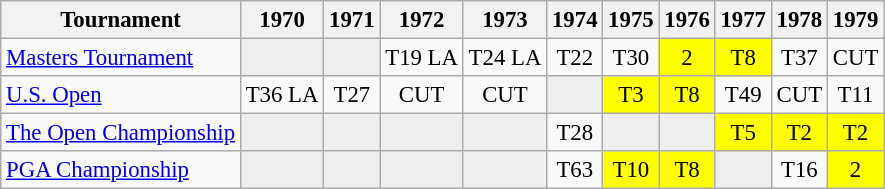<table class="wikitable" style="font-size:95%;text-align:center;">
<tr>
<th>Tournament</th>
<th>1970</th>
<th>1971</th>
<th>1972</th>
<th>1973</th>
<th>1974</th>
<th>1975</th>
<th>1976</th>
<th>1977</th>
<th>1978</th>
<th>1979</th>
</tr>
<tr>
<td align=left><a href='#'>Masters Tournament</a></td>
<td style="background:#eee;"></td>
<td style="background:#eee;"></td>
<td>T19 <span>LA</span></td>
<td>T24 <span>LA</span></td>
<td>T22</td>
<td>T30</td>
<td style="background:yellow;">2</td>
<td style="background:yellow;">T8</td>
<td>T37</td>
<td>CUT</td>
</tr>
<tr>
<td align=left><a href='#'>U.S. Open</a></td>
<td>T36 <span>LA</span></td>
<td>T27</td>
<td>CUT</td>
<td>CUT</td>
<td style="background:#eee;"></td>
<td style="background:yellow;">T3</td>
<td style="background:yellow;">T8</td>
<td>T49</td>
<td>CUT</td>
<td>T11</td>
</tr>
<tr>
<td align=left><a href='#'>The Open Championship</a></td>
<td style="background:#eee;"></td>
<td style="background:#eee;"></td>
<td style="background:#eee;"></td>
<td style="background:#eee;"></td>
<td>T28</td>
<td style="background:#eee;"></td>
<td style="background:#eee;"></td>
<td style="background:yellow;">T5</td>
<td style="background:yellow;">T2</td>
<td style="background:yellow;">T2</td>
</tr>
<tr>
<td align=left><a href='#'>PGA Championship</a></td>
<td style="background:#eee;"></td>
<td style="background:#eee;"></td>
<td style="background:#eee;"></td>
<td style="background:#eee;"></td>
<td>T63</td>
<td style="background:yellow;">T10</td>
<td style="background:yellow;">T8</td>
<td style="background:#eee;"></td>
<td>T16</td>
<td style="background:yellow;">2</td>
</tr>
</table>
